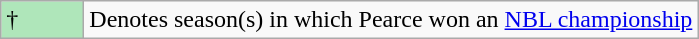<table class="wikitable">
<tr>
<td style="background:#afe6ba; width:3em;">†</td>
<td>Denotes season(s) in which Pearce won an <a href='#'>NBL championship</a></td>
</tr>
</table>
